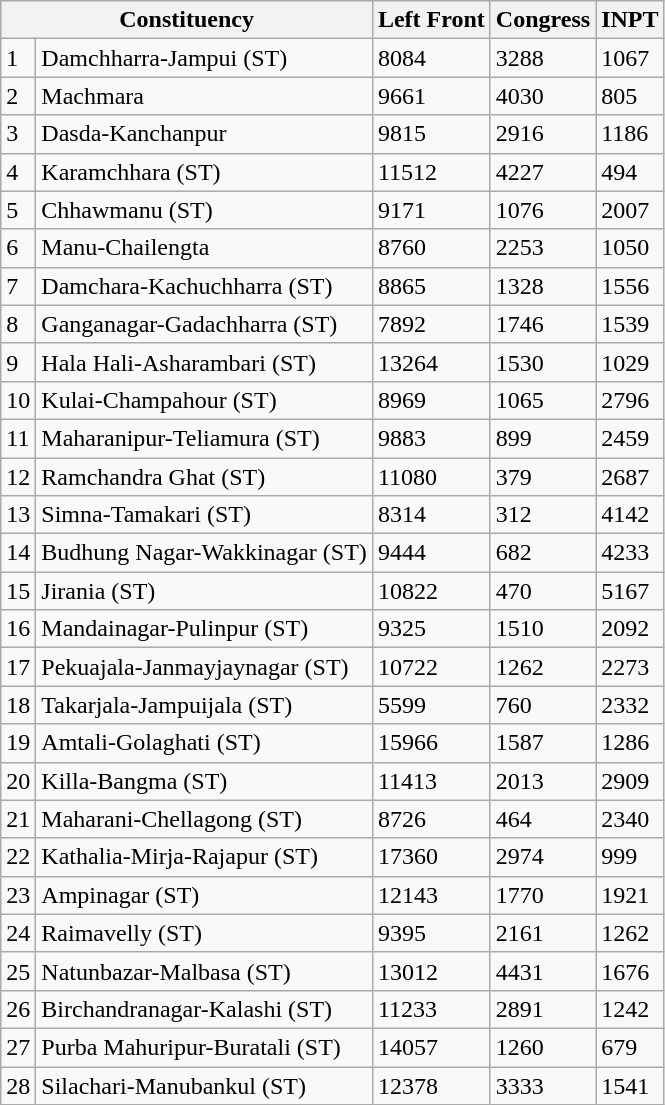<table class="wikitable">
<tr>
<th colspan="2">Constituency</th>
<th colspan="1">Left Front</th>
<th colspan="1">Congress</th>
<th colspan="1">INPT</th>
</tr>
<tr>
<td>1</td>
<td>Damchharra-Jampui (ST)</td>
<td>8084</td>
<td>3288</td>
<td>1067</td>
</tr>
<tr>
<td>2</td>
<td>Machmara</td>
<td>9661</td>
<td>4030</td>
<td>805</td>
</tr>
<tr>
<td>3</td>
<td>Dasda-Kanchanpur</td>
<td>9815</td>
<td>2916</td>
<td>1186</td>
</tr>
<tr>
<td>4</td>
<td>Karamchhara (ST)</td>
<td>11512</td>
<td>4227</td>
<td>494</td>
</tr>
<tr>
<td>5</td>
<td>Chhawmanu (ST)</td>
<td>9171</td>
<td>1076</td>
<td>2007</td>
</tr>
<tr>
<td>6</td>
<td>Manu-Chailengta</td>
<td>8760</td>
<td>2253</td>
<td>1050</td>
</tr>
<tr>
<td>7</td>
<td>Damchara-Kachuchharra (ST)</td>
<td>8865</td>
<td>1328</td>
<td>1556</td>
</tr>
<tr>
<td>8</td>
<td>Ganganagar-Gadachharra (ST)</td>
<td>7892</td>
<td>1746</td>
<td>1539</td>
</tr>
<tr>
<td>9</td>
<td>Hala Hali-Asharambari (ST)</td>
<td>13264</td>
<td>1530</td>
<td>1029</td>
</tr>
<tr>
<td>10</td>
<td>Kulai-Champahour (ST)</td>
<td>8969</td>
<td>1065</td>
<td>2796</td>
</tr>
<tr>
<td>11</td>
<td>Maharanipur-Teliamura (ST)</td>
<td>9883</td>
<td>899</td>
<td>2459</td>
</tr>
<tr>
<td>12</td>
<td>Ramchandra Ghat (ST)</td>
<td>11080</td>
<td>379</td>
<td>2687</td>
</tr>
<tr>
<td>13</td>
<td>Simna-Tamakari (ST)</td>
<td>8314</td>
<td>312</td>
<td>4142</td>
</tr>
<tr>
<td>14</td>
<td>Budhung Nagar-Wakkinagar (ST)</td>
<td>9444</td>
<td>682</td>
<td>4233</td>
</tr>
<tr>
<td>15</td>
<td>Jirania (ST)</td>
<td>10822</td>
<td>470</td>
<td>5167</td>
</tr>
<tr>
<td>16</td>
<td>Mandainagar-Pulinpur (ST)</td>
<td>9325</td>
<td>1510</td>
<td>2092</td>
</tr>
<tr>
<td>17</td>
<td>Pekuajala-Janmayjaynagar (ST)</td>
<td>10722</td>
<td>1262</td>
<td>2273</td>
</tr>
<tr>
<td>18</td>
<td>Takarjala-Jampuijala (ST)</td>
<td>5599</td>
<td>760</td>
<td>2332</td>
</tr>
<tr>
<td>19</td>
<td>Amtali-Golaghati (ST)</td>
<td>15966</td>
<td>1587</td>
<td>1286</td>
</tr>
<tr>
<td>20</td>
<td>Killa-Bangma (ST)</td>
<td>11413</td>
<td>2013</td>
<td>2909</td>
</tr>
<tr>
<td>21</td>
<td>Maharani-Chellagong (ST)</td>
<td>8726</td>
<td>464</td>
<td>2340</td>
</tr>
<tr>
<td>22</td>
<td>Kathalia-Mirja-Rajapur (ST)</td>
<td>17360</td>
<td>2974</td>
<td>999</td>
</tr>
<tr>
<td>23</td>
<td>Ampinagar (ST)</td>
<td>12143</td>
<td>1770</td>
<td>1921</td>
</tr>
<tr>
<td>24</td>
<td>Raimavelly (ST)</td>
<td>9395</td>
<td>2161</td>
<td>1262</td>
</tr>
<tr>
<td>25</td>
<td>Natunbazar-Malbasa (ST)</td>
<td>13012</td>
<td>4431</td>
<td>1676</td>
</tr>
<tr>
<td>26</td>
<td>Birchandranagar-Kalashi (ST)</td>
<td>11233</td>
<td>2891</td>
<td>1242</td>
</tr>
<tr>
<td>27</td>
<td>Purba Mahuripur-Buratali (ST)</td>
<td>14057</td>
<td>1260</td>
<td>679</td>
</tr>
<tr>
<td>28</td>
<td>Silachari-Manubankul (ST)</td>
<td>12378</td>
<td>3333</td>
<td>1541</td>
</tr>
</table>
